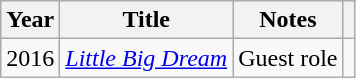<table class="wikitable sortable plainrowheaders">
<tr>
<th scope="col">Year</th>
<th scope="col">Title</th>
<th scope="col" class="unsortable">Notes</th>
<th scope="col" class="unsortable"></th>
</tr>
<tr>
<td>2016</td>
<td><em><a href='#'>Little Big Dream</a></em></td>
<td>Guest role</td>
<td></td>
</tr>
</table>
